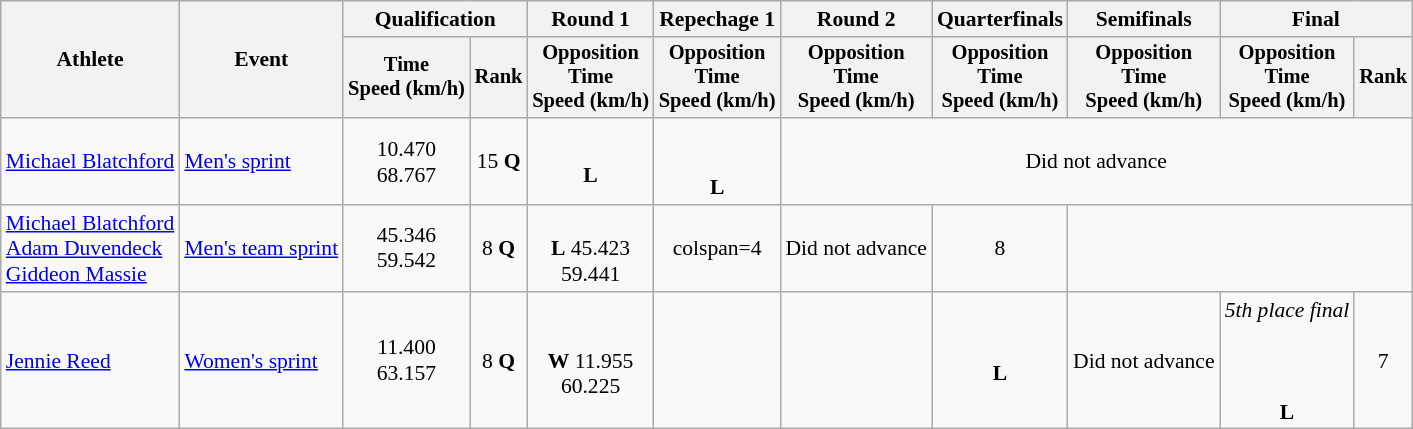<table class=wikitable style=font-size:90%;text-align:center>
<tr>
<th rowspan=2>Athlete</th>
<th rowspan=2>Event</th>
<th colspan=2>Qualification</th>
<th>Round 1</th>
<th>Repechage 1</th>
<th>Round 2</th>
<th>Quarterfinals</th>
<th>Semifinals</th>
<th colspan=2>Final</th>
</tr>
<tr style=font-size:95%>
<th>Time<br>Speed (km/h)</th>
<th>Rank</th>
<th>Opposition<br>Time<br>Speed (km/h)</th>
<th>Opposition<br>Time<br>Speed (km/h)</th>
<th>Opposition<br>Time<br>Speed (km/h)</th>
<th>Opposition<br>Time<br>Speed (km/h)</th>
<th>Opposition<br>Time<br>Speed (km/h)</th>
<th>Opposition<br>Time<br>Speed (km/h)</th>
<th>Rank</th>
</tr>
<tr>
<td align=left><a href='#'>Michael Blatchford</a></td>
<td align=left><a href='#'>Men's sprint</a></td>
<td>10.470<br>68.767</td>
<td>15 <strong>Q</strong></td>
<td><br><strong>L</strong></td>
<td><br><br><strong>L</strong></td>
<td colspan=5>Did not advance</td>
</tr>
<tr>
<td align=left><a href='#'>Michael Blatchford</a><br><a href='#'>Adam Duvendeck</a><br><a href='#'>Giddeon Massie</a></td>
<td align=left><a href='#'>Men's team sprint</a></td>
<td>45.346<br>59.542</td>
<td>8 <strong>Q</strong></td>
<td><br><strong>L</strong> 45.423<br>59.441</td>
<td>colspan=4 </td>
<td>Did not advance</td>
<td>8</td>
</tr>
<tr>
<td align=left><a href='#'>Jennie Reed</a></td>
<td align=left><a href='#'>Women's sprint</a></td>
<td>11.400<br>63.157</td>
<td>8 <strong>Q</strong></td>
<td><br><strong>W</strong> 11.955<br>60.225</td>
<td></td>
<td></td>
<td><br><strong>L</strong></td>
<td>Did not advance</td>
<td><em>5th place final</em><br><br><br><br><strong>L</strong></td>
<td>7</td>
</tr>
</table>
